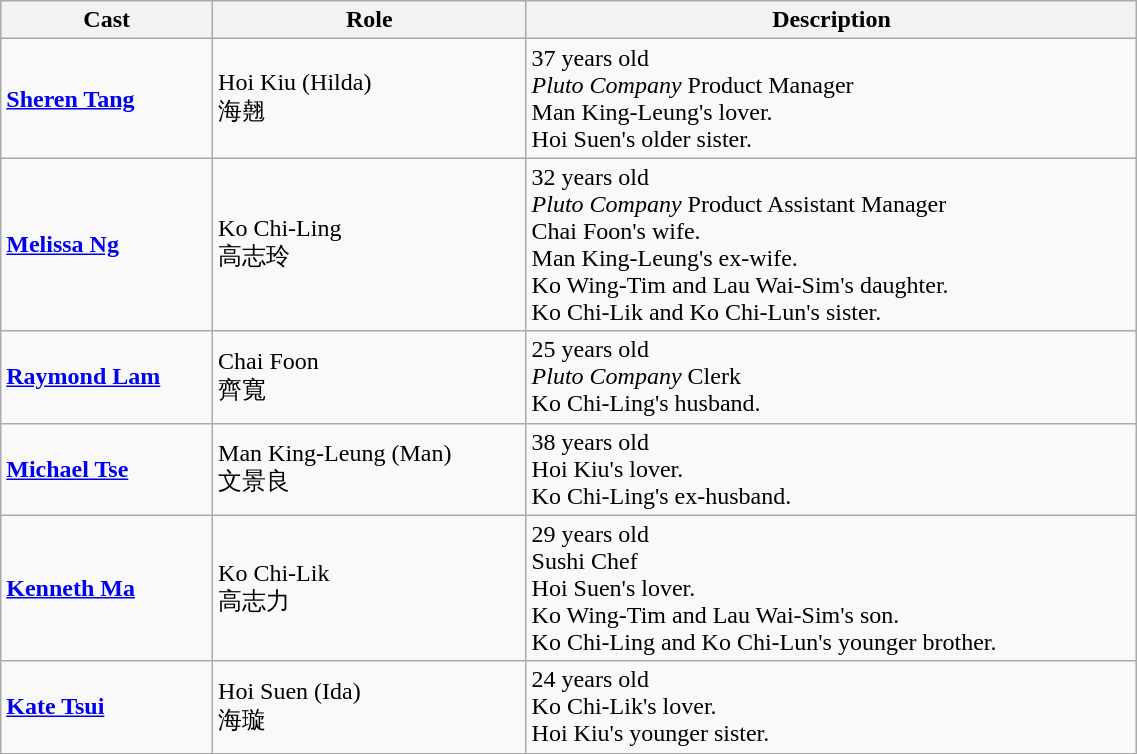<table class="wikitable" width="60%">
<tr>
<th>Cast</th>
<th>Role</th>
<th>Description</th>
</tr>
<tr>
<td><strong><a href='#'>Sheren Tang</a></strong></td>
<td>Hoi Kiu (Hilda) <br> 海翹</td>
<td>37 years old<br><em>Pluto Company</em> Product Manager <br> Man King-Leung's lover. <br> Hoi Suen's older sister.</td>
</tr>
<tr>
<td><strong><a href='#'>Melissa Ng</a></strong></td>
<td>Ko Chi-Ling <br> 高志玲</td>
<td>32 years old<br><em>Pluto Company</em> Product Assistant Manager <br> Chai Foon's wife. <br> Man King-Leung's ex-wife. <br> Ko Wing-Tim and Lau Wai-Sim's daughter. <br> Ko Chi-Lik and Ko Chi-Lun's sister.</td>
</tr>
<tr>
<td><strong><a href='#'>Raymond Lam</a></strong></td>
<td>Chai Foon <br> 齊寬</td>
<td>25 years old<br><em>Pluto Company</em> Clerk <br> Ko Chi-Ling's husband.</td>
</tr>
<tr>
<td><strong><a href='#'>Michael Tse</a></strong></td>
<td>Man King-Leung (Man) <br> 文景良</td>
<td>38 years old<br>Hoi Kiu's lover. <br> Ko Chi-Ling's ex-husband.</td>
</tr>
<tr>
<td><strong><a href='#'>Kenneth Ma</a></strong></td>
<td>Ko Chi-Lik<br> 高志力</td>
<td>29 years old<br>Sushi Chef <br> Hoi Suen's lover. <br>Ko Wing-Tim and Lau Wai-Sim's son. <br> Ko Chi-Ling and Ko Chi-Lun's younger brother.</td>
</tr>
<tr>
<td><strong><a href='#'>Kate Tsui</a></strong></td>
<td>Hoi Suen (Ida)<br> 海璇</td>
<td>24 years old<br>Ko Chi-Lik's lover. <br> Hoi Kiu's younger sister.</td>
</tr>
</table>
